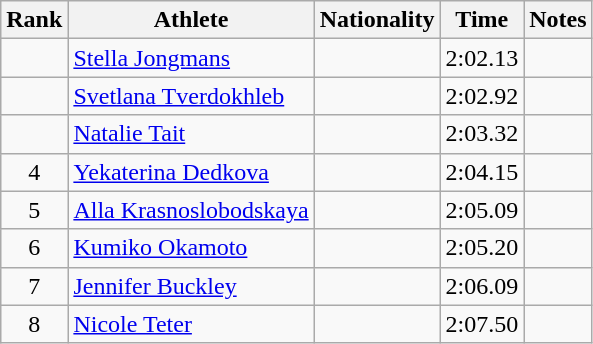<table class="wikitable sortable" style="text-align:center">
<tr>
<th>Rank</th>
<th>Athlete</th>
<th>Nationality</th>
<th>Time</th>
<th>Notes</th>
</tr>
<tr>
<td></td>
<td align=left><a href='#'>Stella Jongmans</a></td>
<td align=left></td>
<td>2:02.13</td>
<td></td>
</tr>
<tr>
<td></td>
<td align=left><a href='#'>Svetlana Tverdokhleb</a></td>
<td align=left></td>
<td>2:02.92</td>
<td></td>
</tr>
<tr>
<td></td>
<td align=left><a href='#'>Natalie Tait</a></td>
<td align=left></td>
<td>2:03.32</td>
<td></td>
</tr>
<tr>
<td>4</td>
<td align=left><a href='#'>Yekaterina Dedkova</a></td>
<td align=left></td>
<td>2:04.15</td>
<td></td>
</tr>
<tr>
<td>5</td>
<td align=left><a href='#'>Alla Krasnoslobodskaya</a></td>
<td align=left></td>
<td>2:05.09</td>
<td></td>
</tr>
<tr>
<td>6</td>
<td align=left><a href='#'>Kumiko Okamoto</a></td>
<td align=left></td>
<td>2:05.20</td>
<td></td>
</tr>
<tr>
<td>7</td>
<td align=left><a href='#'>Jennifer Buckley</a></td>
<td align=left></td>
<td>2:06.09</td>
<td></td>
</tr>
<tr>
<td>8</td>
<td align=left><a href='#'>Nicole Teter</a></td>
<td align=left></td>
<td>2:07.50</td>
<td></td>
</tr>
</table>
